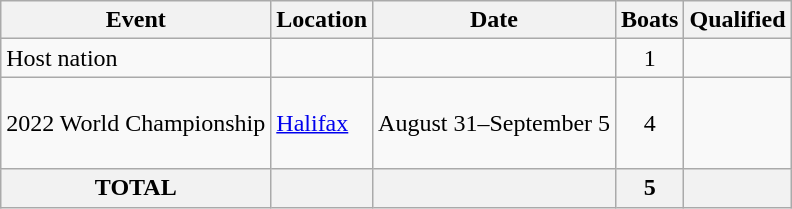<table class="wikitable">
<tr>
<th>Event</th>
<th>Location</th>
<th>Date</th>
<th>Boats</th>
<th>Qualified</th>
</tr>
<tr>
<td>Host nation</td>
<td></td>
<td></td>
<td align="center">1</td>
<td></td>
</tr>
<tr>
<td>2022 World Championship</td>
<td> <a href='#'>Halifax</a></td>
<td>August 31–September 5</td>
<td align="center">4</td>
<td><br><br><br></td>
</tr>
<tr>
<th>TOTAL</th>
<th></th>
<th></th>
<th>5</th>
<th></th>
</tr>
</table>
